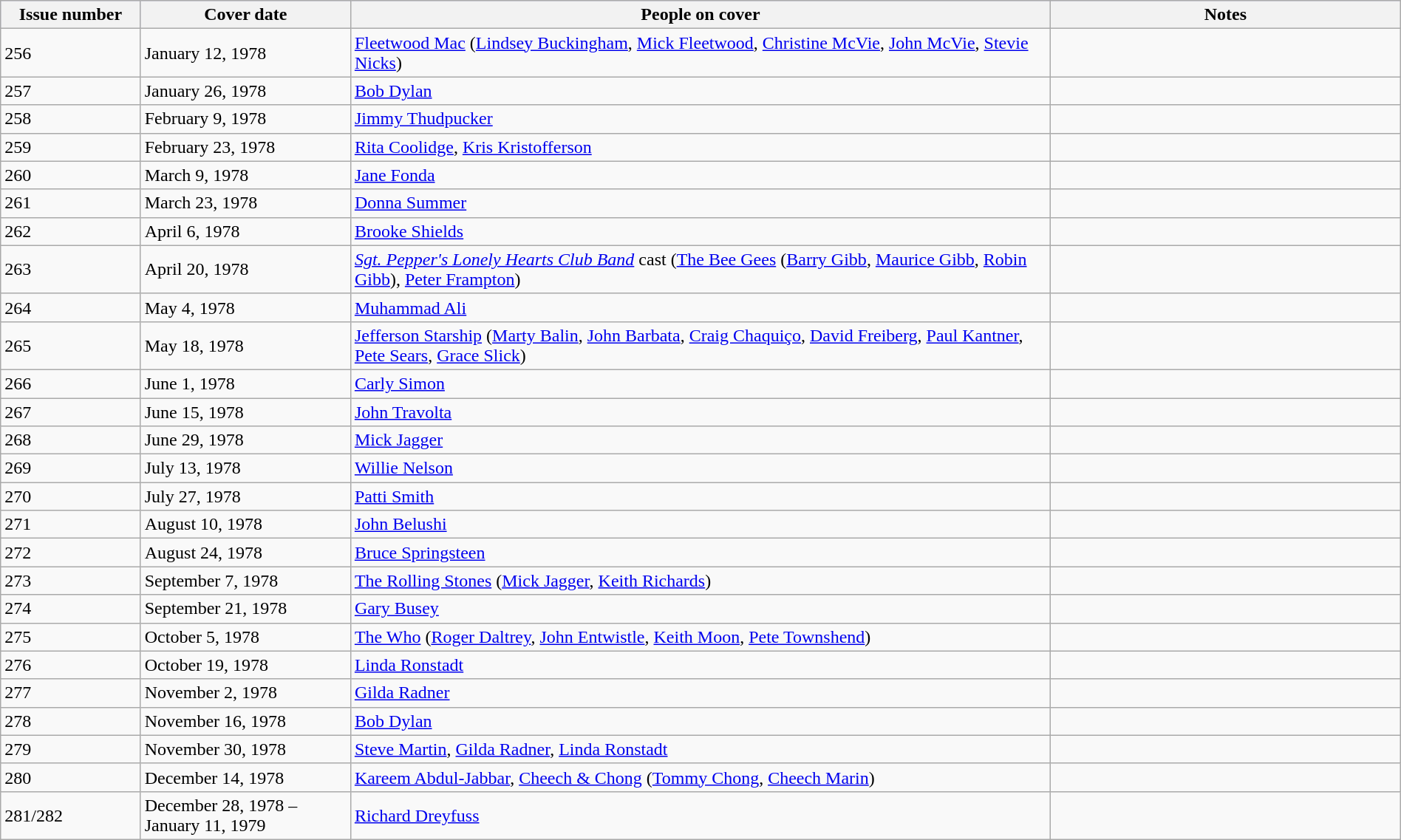<table class="wikitable sortable" style="margin:auto;width:100%;">
<tr style="background:#ccf;">
<th style="width:10%;">Issue number</th>
<th style="width:15%;">Cover date</th>
<th style="width:50%;">People on cover</th>
<th style="width:25%;">Notes</th>
</tr>
<tr>
<td>256</td>
<td>January 12, 1978</td>
<td><a href='#'>Fleetwood Mac</a> (<a href='#'>Lindsey Buckingham</a>, <a href='#'>Mick Fleetwood</a>, <a href='#'>Christine McVie</a>, <a href='#'>John McVie</a>, <a href='#'>Stevie Nicks</a>)</td>
<td></td>
</tr>
<tr>
<td>257</td>
<td>January 26, 1978</td>
<td><a href='#'>Bob Dylan</a></td>
<td></td>
</tr>
<tr>
<td>258</td>
<td>February 9, 1978</td>
<td><a href='#'>Jimmy Thudpucker</a></td>
<td></td>
</tr>
<tr>
<td>259</td>
<td>February 23, 1978</td>
<td><a href='#'>Rita Coolidge</a>, <a href='#'>Kris Kristofferson</a></td>
<td></td>
</tr>
<tr>
<td>260</td>
<td>March 9, 1978</td>
<td><a href='#'>Jane Fonda</a></td>
<td></td>
</tr>
<tr>
<td>261</td>
<td>March 23, 1978</td>
<td><a href='#'>Donna Summer</a></td>
<td></td>
</tr>
<tr>
<td>262</td>
<td>April 6, 1978</td>
<td><a href='#'>Brooke Shields</a></td>
<td></td>
</tr>
<tr>
<td>263</td>
<td>April 20, 1978</td>
<td><em><a href='#'>Sgt. Pepper's Lonely Hearts Club Band</a></em> cast (<a href='#'>The Bee Gees</a> (<a href='#'>Barry Gibb</a>, <a href='#'>Maurice Gibb</a>, <a href='#'>Robin Gibb</a>), <a href='#'>Peter Frampton</a>)</td>
<td></td>
</tr>
<tr>
<td>264</td>
<td>May 4, 1978</td>
<td><a href='#'>Muhammad Ali</a></td>
<td></td>
</tr>
<tr>
<td>265</td>
<td>May 18, 1978</td>
<td><a href='#'>Jefferson Starship</a> (<a href='#'>Marty Balin</a>, <a href='#'>John Barbata</a>, <a href='#'>Craig Chaquiço</a>, <a href='#'>David Freiberg</a>, <a href='#'>Paul Kantner</a>, <a href='#'>Pete Sears</a>, <a href='#'>Grace Slick</a>)</td>
<td></td>
</tr>
<tr>
<td>266</td>
<td>June 1, 1978</td>
<td><a href='#'>Carly Simon</a></td>
<td></td>
</tr>
<tr>
<td>267</td>
<td>June 15, 1978</td>
<td><a href='#'>John Travolta</a></td>
<td></td>
</tr>
<tr>
<td>268</td>
<td>June 29, 1978</td>
<td><a href='#'>Mick Jagger</a></td>
<td></td>
</tr>
<tr>
<td>269</td>
<td>July 13, 1978</td>
<td><a href='#'>Willie Nelson</a></td>
<td></td>
</tr>
<tr>
<td>270</td>
<td>July 27, 1978</td>
<td><a href='#'>Patti Smith</a></td>
<td></td>
</tr>
<tr>
<td>271</td>
<td>August 10, 1978</td>
<td><a href='#'>John Belushi</a></td>
<td></td>
</tr>
<tr>
<td>272</td>
<td>August 24, 1978</td>
<td><a href='#'>Bruce Springsteen</a></td>
<td></td>
</tr>
<tr>
<td>273</td>
<td>September 7, 1978</td>
<td><a href='#'>The Rolling Stones</a> (<a href='#'>Mick Jagger</a>, <a href='#'>Keith Richards</a>)</td>
<td></td>
</tr>
<tr>
<td>274</td>
<td>September 21, 1978</td>
<td><a href='#'>Gary Busey</a></td>
<td></td>
</tr>
<tr>
<td>275</td>
<td>October 5, 1978</td>
<td><a href='#'>The Who</a> (<a href='#'>Roger Daltrey</a>, <a href='#'>John Entwistle</a>, <a href='#'>Keith Moon</a>, <a href='#'>Pete Townshend</a>)</td>
<td></td>
</tr>
<tr>
<td>276</td>
<td>October 19, 1978</td>
<td><a href='#'>Linda Ronstadt</a></td>
<td></td>
</tr>
<tr>
<td>277</td>
<td>November 2, 1978</td>
<td><a href='#'>Gilda Radner</a></td>
<td></td>
</tr>
<tr>
<td>278</td>
<td>November 16, 1978</td>
<td><a href='#'>Bob Dylan</a></td>
<td></td>
</tr>
<tr>
<td>279</td>
<td>November 30, 1978</td>
<td><a href='#'>Steve Martin</a>, <a href='#'>Gilda Radner</a>, <a href='#'>Linda Ronstadt</a></td>
<td></td>
</tr>
<tr>
<td>280</td>
<td>December 14, 1978</td>
<td><a href='#'>Kareem Abdul-Jabbar</a>, <a href='#'>Cheech & Chong</a> (<a href='#'>Tommy Chong</a>, <a href='#'>Cheech Marin</a>)</td>
<td></td>
</tr>
<tr>
<td>281/282</td>
<td>December 28, 1978 – January 11, 1979</td>
<td><a href='#'>Richard Dreyfuss</a></td>
<td></td>
</tr>
</table>
